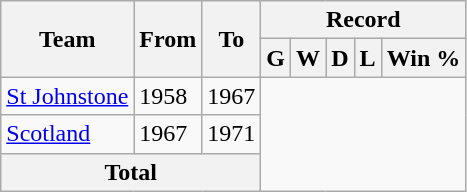<table class="wikitable" style="text-align: center">
<tr>
<th rowspan="2">Team</th>
<th rowspan="2">From</th>
<th rowspan="2">To</th>
<th colspan="5">Record</th>
</tr>
<tr>
<th>G</th>
<th>W</th>
<th>D</th>
<th>L</th>
<th>Win %</th>
</tr>
<tr>
<td align=left><a href='#'>St Johnstone</a></td>
<td align=left>1958</td>
<td align=left>1967<br></td>
</tr>
<tr>
<td align=left><a href='#'>Scotland</a></td>
<td align=left>1967</td>
<td align=left>1971<br></td>
</tr>
<tr>
<th colspan=3>Total<br></th>
</tr>
</table>
